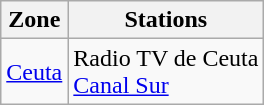<table class="wikitable">
<tr>
<th>Zone</th>
<th>Stations</th>
</tr>
<tr>
<td><a href='#'>Ceuta</a></td>
<td>Radio TV de Ceuta<br><a href='#'>Canal Sur</a></td>
</tr>
</table>
